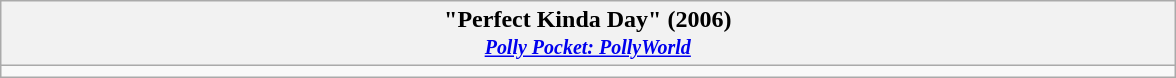<table style= "width:62%;" class="wikitable collapsible collapsed">
<tr>
<th>"Perfect Kinda Day" (2006)<br><small><a href='#'><em>Polly Pocket: PollyWorld</em></a></small></th>
</tr>
<tr>
<td></td>
</tr>
</table>
